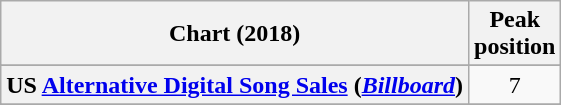<table class="wikitable sortable plainrowheaders" style="text-align:center">
<tr>
<th scope="col">Chart (2018)</th>
<th scope="col">Peak<br>position</th>
</tr>
<tr>
</tr>
<tr>
</tr>
<tr>
</tr>
<tr>
</tr>
<tr>
</tr>
<tr>
<th scope="row">US <a href='#'>Alternative Digital Song Sales</a> (<a href='#'><em>Billboard</em></a>)</th>
<td>7</td>
</tr>
<tr>
</tr>
<tr>
</tr>
<tr>
</tr>
</table>
